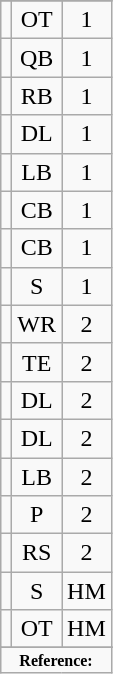<table class="wikitable sortable sortable" style="text-align: center">
<tr align=center>
</tr>
<tr>
<td></td>
<td>OT</td>
<td>1</td>
</tr>
<tr>
<td></td>
<td>QB</td>
<td>1</td>
</tr>
<tr>
<td></td>
<td>RB</td>
<td>1</td>
</tr>
<tr>
<td></td>
<td>DL</td>
<td>1</td>
</tr>
<tr>
<td></td>
<td>LB</td>
<td>1</td>
</tr>
<tr>
<td></td>
<td>CB</td>
<td>1</td>
</tr>
<tr>
<td></td>
<td>CB</td>
<td>1</td>
</tr>
<tr>
<td></td>
<td>S</td>
<td>1</td>
</tr>
<tr>
<td></td>
<td>WR</td>
<td>2</td>
</tr>
<tr>
<td></td>
<td>TE</td>
<td>2</td>
</tr>
<tr>
<td></td>
<td>DL</td>
<td>2</td>
</tr>
<tr>
<td></td>
<td>DL</td>
<td>2</td>
</tr>
<tr>
<td></td>
<td>LB</td>
<td>2</td>
</tr>
<tr>
<td></td>
<td>P</td>
<td>2</td>
</tr>
<tr>
<td></td>
<td>RS</td>
<td>2</td>
</tr>
<tr>
<td></td>
<td>S</td>
<td>HM</td>
</tr>
<tr>
<td></td>
<td>OT</td>
<td>HM</td>
</tr>
<tr>
</tr>
<tr class="sortbottom">
<td colspan="4"  style="font-size:8pt; text-align:center;"><strong>Reference:</strong></td>
</tr>
</table>
